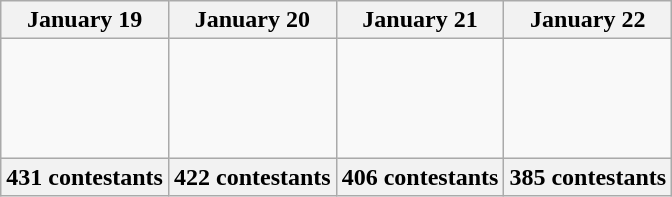<table class="wikitable">
<tr>
<th>January 19</th>
<th>January 20</th>
<th>January 21</th>
<th>January 22</th>
</tr>
<tr>
<td><br> <br> 
 <br>
 <br>
</td>
<td><br> <br>
 <br>
 <br>
</td>
<td><br> <br>
 <br>
 <br>
</td>
<td><br><br>
<br>
<br>
</td>
</tr>
<tr>
<th>431 contestants</th>
<th>422 contestants</th>
<th>406 contestants</th>
<th>385 contestants</th>
</tr>
</table>
